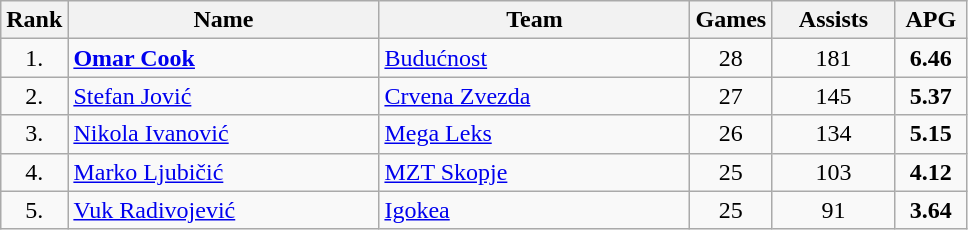<table class="wikitable sortable" style="text-align: center">
<tr>
<th>Rank</th>
<th width=200>Name</th>
<th width=200>Team</th>
<th>Games</th>
<th width=75>Assists</th>
<th width=40>APG</th>
</tr>
<tr>
<td>1.</td>
<td align="left"> <strong><a href='#'>Omar Cook</a></strong></td>
<td align="left"> <a href='#'>Budućnost</a></td>
<td>28</td>
<td>181</td>
<td><strong>6.46</strong></td>
</tr>
<tr>
<td>2.</td>
<td align="left"> <a href='#'>Stefan Jović</a></td>
<td align="left"> <a href='#'>Crvena Zvezda</a></td>
<td>27</td>
<td>145</td>
<td><strong>5.37</strong></td>
</tr>
<tr>
<td>3.</td>
<td align="left"> <a href='#'>Nikola Ivanović</a></td>
<td align="left"> <a href='#'>Mega Leks</a></td>
<td>26</td>
<td>134</td>
<td><strong>5.15</strong></td>
</tr>
<tr>
<td>4.</td>
<td align="left"> <a href='#'>Marko Ljubičić</a></td>
<td align="left"> <a href='#'>MZT Skopje</a></td>
<td>25</td>
<td>103</td>
<td><strong>4.12</strong></td>
</tr>
<tr>
<td>5.</td>
<td align="left"> <a href='#'>Vuk Radivojević</a></td>
<td align="left"> <a href='#'>Igokea</a></td>
<td>25</td>
<td>91</td>
<td><strong>3.64</strong></td>
</tr>
</table>
